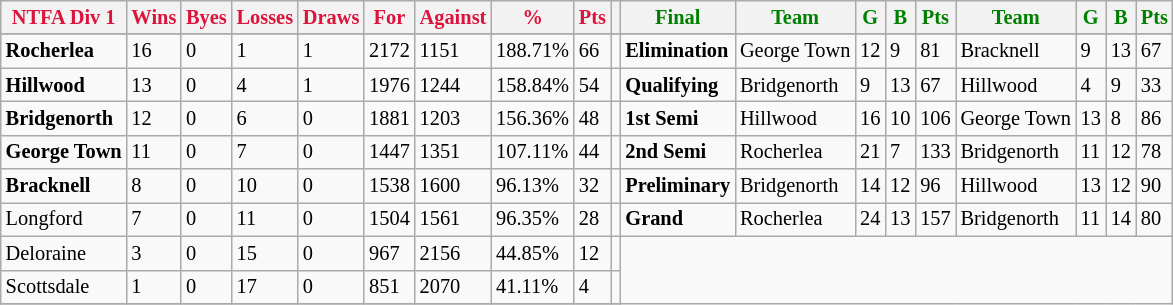<table style="font-size: 85%; text-align: left;" class="wikitable">
<tr>
<th style="color:crimson">NTFA Div 1</th>
<th style="color:crimson">Wins</th>
<th style="color:crimson">Byes</th>
<th style="color:crimson">Losses</th>
<th style="color:crimson">Draws</th>
<th style="color:crimson">For</th>
<th style="color:crimson">Against</th>
<th style="color:crimson">%</th>
<th style="color:crimson">Pts</th>
<th></th>
<th style="color:green">Final</th>
<th style="color:green">Team</th>
<th style="color:green">G</th>
<th style="color:green">B</th>
<th style="color:green">Pts</th>
<th style="color:green">Team</th>
<th style="color:green">G</th>
<th style="color:green">B</th>
<th style="color:green">Pts</th>
</tr>
<tr>
</tr>
<tr>
</tr>
<tr>
<td><strong>	Rocherlea	</strong></td>
<td>16</td>
<td>0</td>
<td>1</td>
<td>1</td>
<td>2172</td>
<td>1151</td>
<td>188.71%</td>
<td>66</td>
<td></td>
<td><strong>Elimination</strong></td>
<td>George Town</td>
<td>12</td>
<td>9</td>
<td>81</td>
<td>Bracknell</td>
<td>9</td>
<td>13</td>
<td>67</td>
</tr>
<tr>
<td><strong>	Hillwood	</strong></td>
<td>13</td>
<td>0</td>
<td>4</td>
<td>1</td>
<td>1976</td>
<td>1244</td>
<td>158.84%</td>
<td>54</td>
<td></td>
<td><strong>Qualifying</strong></td>
<td>Bridgenorth</td>
<td>9</td>
<td>13</td>
<td>67</td>
<td>Hillwood</td>
<td>4</td>
<td>9</td>
<td>33</td>
</tr>
<tr>
<td><strong>	Bridgenorth	</strong></td>
<td>12</td>
<td>0</td>
<td>6</td>
<td>0</td>
<td>1881</td>
<td>1203</td>
<td>156.36%</td>
<td>48</td>
<td></td>
<td><strong>1st Semi</strong></td>
<td>Hillwood</td>
<td>16</td>
<td>10</td>
<td>106</td>
<td>George Town</td>
<td>13</td>
<td>8</td>
<td>86</td>
</tr>
<tr>
<td><strong>	George Town	</strong></td>
<td>11</td>
<td>0</td>
<td>7</td>
<td>0</td>
<td>1447</td>
<td>1351</td>
<td>107.11%</td>
<td>44</td>
<td></td>
<td><strong>2nd Semi</strong></td>
<td>Rocherlea</td>
<td>21</td>
<td>7</td>
<td>133</td>
<td>Bridgenorth</td>
<td>11</td>
<td>12</td>
<td>78</td>
</tr>
<tr>
<td><strong>	Bracknell	</strong></td>
<td>8</td>
<td>0</td>
<td>10</td>
<td>0</td>
<td>1538</td>
<td>1600</td>
<td>96.13%</td>
<td>32</td>
<td></td>
<td><strong>Preliminary</strong></td>
<td>Bridgenorth</td>
<td>14</td>
<td>12</td>
<td>96</td>
<td>Hillwood</td>
<td>13</td>
<td>12</td>
<td>90</td>
</tr>
<tr>
<td>Longford</td>
<td>7</td>
<td>0</td>
<td>11</td>
<td>0</td>
<td>1504</td>
<td>1561</td>
<td>96.35%</td>
<td>28</td>
<td></td>
<td><strong>Grand</strong></td>
<td>Rocherlea</td>
<td>24</td>
<td>13</td>
<td>157</td>
<td>Bridgenorth</td>
<td>11</td>
<td>14</td>
<td>80</td>
</tr>
<tr>
<td>Deloraine</td>
<td>3</td>
<td>0</td>
<td>15</td>
<td>0</td>
<td>967</td>
<td>2156</td>
<td>44.85%</td>
<td>12</td>
<td></td>
</tr>
<tr>
<td>Scottsdale</td>
<td>1</td>
<td>0</td>
<td>17</td>
<td>0</td>
<td>851</td>
<td>2070</td>
<td>41.11%</td>
<td>4</td>
<td></td>
</tr>
<tr>
</tr>
</table>
